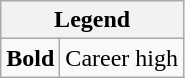<table class="wikitable">
<tr>
<th colspan="2">Legend</th>
</tr>
<tr>
<td><strong>Bold</strong></td>
<td>Career high</td>
</tr>
</table>
